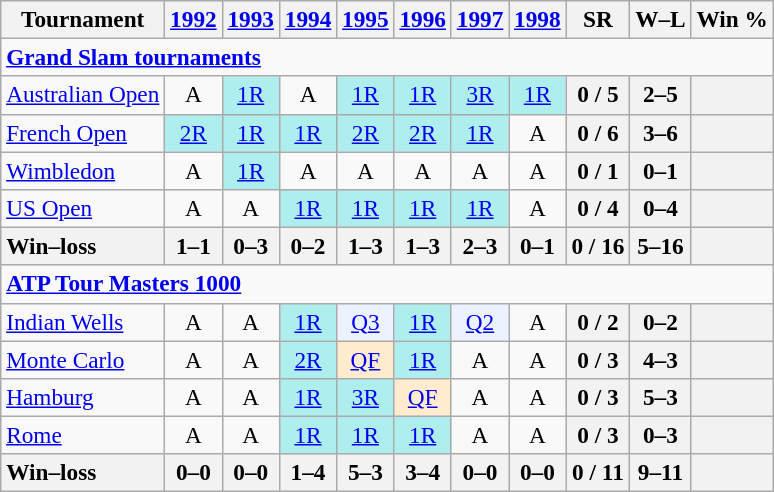<table class=wikitable style=text-align:center;font-size:97%>
<tr>
<th>Tournament</th>
<th><a href='#'>1992</a></th>
<th><a href='#'>1993</a></th>
<th><a href='#'>1994</a></th>
<th><a href='#'>1995</a></th>
<th><a href='#'>1996</a></th>
<th><a href='#'>1997</a></th>
<th><a href='#'>1998</a></th>
<th>SR</th>
<th>W–L</th>
<th>Win %</th>
</tr>
<tr>
<td colspan=23 align=left><strong><a href='#'>Grand Slam tournaments</a></strong></td>
</tr>
<tr>
<td align=left><a href='#'>Australian Open</a></td>
<td>A</td>
<td bgcolor=afeeee><a href='#'>1R</a></td>
<td>A</td>
<td bgcolor=afeeee><a href='#'>1R</a></td>
<td bgcolor=afeeee><a href='#'>1R</a></td>
<td bgcolor=afeeee><a href='#'>3R</a></td>
<td bgcolor=afeeee><a href='#'>1R</a></td>
<th>0 / 5</th>
<th>2–5</th>
<th></th>
</tr>
<tr>
<td align=left><a href='#'>French Open</a></td>
<td bgcolor=afeeee><a href='#'>2R</a></td>
<td bgcolor=afeeee><a href='#'>1R</a></td>
<td bgcolor=afeeee><a href='#'>1R</a></td>
<td bgcolor=afeeee><a href='#'>2R</a></td>
<td bgcolor=afeeee><a href='#'>2R</a></td>
<td bgcolor=afeeee><a href='#'>1R</a></td>
<td>A</td>
<th>0 / 6</th>
<th>3–6</th>
<th></th>
</tr>
<tr>
<td align=left><a href='#'>Wimbledon</a></td>
<td>A</td>
<td bgcolor=afeeee><a href='#'>1R</a></td>
<td>A</td>
<td>A</td>
<td>A</td>
<td>A</td>
<td>A</td>
<th>0 / 1</th>
<th>0–1</th>
<th></th>
</tr>
<tr>
<td align=left><a href='#'>US Open</a></td>
<td>A</td>
<td>A</td>
<td bgcolor=afeeee><a href='#'>1R</a></td>
<td bgcolor=afeeee><a href='#'>1R</a></td>
<td bgcolor=afeeee><a href='#'>1R</a></td>
<td bgcolor=afeeee><a href='#'>1R</a></td>
<td>A</td>
<th>0 / 4</th>
<th>0–4</th>
<th></th>
</tr>
<tr>
<th style=text-align:left>Win–loss</th>
<th>1–1</th>
<th>0–3</th>
<th>0–2</th>
<th>1–3</th>
<th>1–3</th>
<th>2–3</th>
<th>0–1</th>
<th>0 / 16</th>
<th>5–16</th>
<th></th>
</tr>
<tr>
<td colspan=25 style=text-align:left><strong><a href='#'>ATP Tour Masters 1000</a></strong></td>
</tr>
<tr>
<td align=left><a href='#'>Indian Wells</a></td>
<td>A</td>
<td>A</td>
<td bgcolor=afeeee><a href='#'>1R</a></td>
<td bgcolor=ecf2ff><a href='#'>Q3</a></td>
<td bgcolor=afeeee><a href='#'>1R</a></td>
<td bgcolor=ecf2ff><a href='#'>Q2</a></td>
<td>A</td>
<th>0 / 2</th>
<th>0–2</th>
<th></th>
</tr>
<tr>
<td align=left><a href='#'>Monte Carlo</a></td>
<td>A</td>
<td>A</td>
<td bgcolor=afeeee><a href='#'>2R</a></td>
<td bgcolor=ffebcd><a href='#'>QF</a></td>
<td bgcolor=afeeee><a href='#'>1R</a></td>
<td>A</td>
<td>A</td>
<th>0 / 3</th>
<th>4–3</th>
<th></th>
</tr>
<tr>
<td align=left><a href='#'>Hamburg</a></td>
<td>A</td>
<td>A</td>
<td bgcolor=afeeee><a href='#'>1R</a></td>
<td bgcolor=afeeee><a href='#'>3R</a></td>
<td bgcolor=ffebcd><a href='#'>QF</a></td>
<td>A</td>
<td>A</td>
<th>0 / 3</th>
<th>5–3</th>
<th></th>
</tr>
<tr>
<td align=left><a href='#'>Rome</a></td>
<td>A</td>
<td>A</td>
<td bgcolor=afeeee><a href='#'>1R</a></td>
<td bgcolor=afeeee><a href='#'>1R</a></td>
<td bgcolor=afeeee><a href='#'>1R</a></td>
<td>A</td>
<td>A</td>
<th>0 / 3</th>
<th>0–3</th>
<th></th>
</tr>
<tr>
<th style=text-align:left>Win–loss</th>
<th>0–0</th>
<th>0–0</th>
<th>1–4</th>
<th>5–3</th>
<th>3–4</th>
<th>0–0</th>
<th>0–0</th>
<th>0 / 11</th>
<th>9–11</th>
<th></th>
</tr>
</table>
